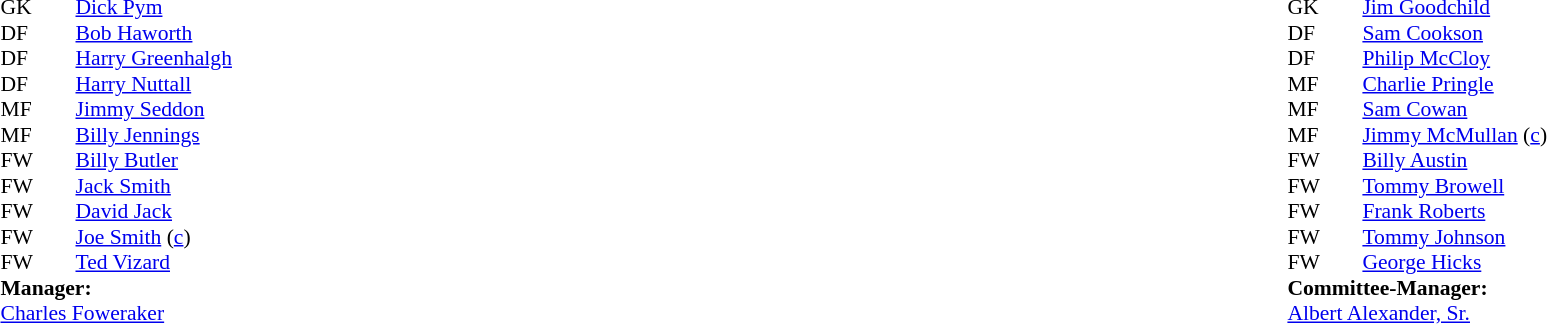<table width="100%">
<tr>
<td valign="top" width="50%"><br><table style="font-size: 90%" cellspacing="0" cellpadding="0">
<tr>
<td colspan="4"></td>
</tr>
<tr>
<th width="25"></th>
<th width="25"></th>
</tr>
<tr>
<td>GK</td>
<td></td>
<td> <a href='#'>Dick Pym</a></td>
</tr>
<tr>
<td>DF</td>
<td></td>
<td> <a href='#'>Bob Haworth</a></td>
</tr>
<tr>
<td>DF</td>
<td></td>
<td> <a href='#'>Harry Greenhalgh</a></td>
</tr>
<tr>
<td>DF</td>
<td></td>
<td> <a href='#'>Harry Nuttall</a></td>
</tr>
<tr>
<td>MF</td>
<td></td>
<td> <a href='#'>Jimmy Seddon</a></td>
</tr>
<tr>
<td>MF</td>
<td></td>
<td> <a href='#'>Billy Jennings</a></td>
</tr>
<tr>
<td>FW</td>
<td></td>
<td> <a href='#'>Billy Butler</a></td>
</tr>
<tr>
<td>FW</td>
<td></td>
<td> <a href='#'>Jack Smith</a></td>
</tr>
<tr>
<td>FW</td>
<td></td>
<td> <a href='#'>David Jack</a></td>
</tr>
<tr>
<td>FW</td>
<td></td>
<td> <a href='#'>Joe Smith</a> (<a href='#'>c</a>)</td>
</tr>
<tr>
<td>FW</td>
<td></td>
<td> <a href='#'>Ted Vizard</a></td>
</tr>
<tr>
<td colspan=4><strong>Manager:</strong></td>
</tr>
<tr>
<td colspan="4"> <a href='#'>Charles Foweraker</a></td>
</tr>
</table>
</td>
<td valign="top" width="50%"><br><table style="font-size: 90%" cellspacing="0" cellpadding="0" align="center">
<tr>
<td colspan="4"></td>
</tr>
<tr>
<th width=25></th>
<th width=25></th>
</tr>
<tr>
<td>GK</td>
<td></td>
<td> <a href='#'>Jim Goodchild</a></td>
</tr>
<tr>
<td>DF</td>
<td></td>
<td> <a href='#'>Sam Cookson</a></td>
</tr>
<tr>
<td>DF</td>
<td></td>
<td> <a href='#'>Philip McCloy</a></td>
</tr>
<tr>
<td>MF</td>
<td></td>
<td> <a href='#'>Charlie Pringle</a></td>
</tr>
<tr>
<td>MF</td>
<td></td>
<td> <a href='#'>Sam Cowan</a></td>
</tr>
<tr>
<td>MF</td>
<td></td>
<td> <a href='#'>Jimmy McMullan</a> (<a href='#'>c</a>)</td>
</tr>
<tr>
<td>FW</td>
<td></td>
<td> <a href='#'>Billy Austin</a></td>
</tr>
<tr>
<td>FW</td>
<td></td>
<td> <a href='#'>Tommy Browell</a></td>
</tr>
<tr>
<td>FW</td>
<td></td>
<td> <a href='#'>Frank Roberts</a></td>
</tr>
<tr>
<td>FW</td>
<td></td>
<td> <a href='#'>Tommy Johnson</a></td>
</tr>
<tr>
<td>FW</td>
<td></td>
<td> <a href='#'>George Hicks</a></td>
</tr>
<tr>
<td colspan=4><strong>Committee-Manager:</strong></td>
</tr>
<tr>
<td colspan="4"> <a href='#'>Albert Alexander, Sr.</a></td>
</tr>
</table>
</td>
</tr>
</table>
